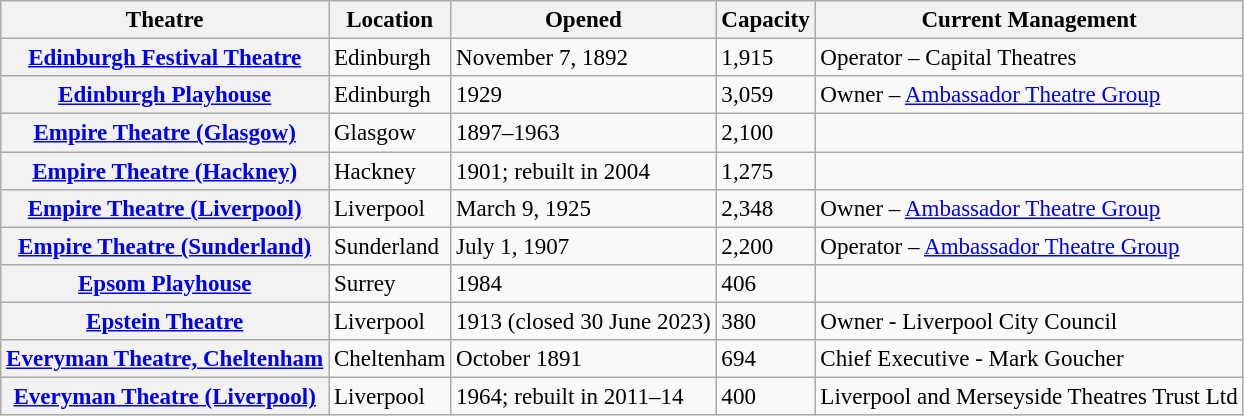<table class="wikitable" style="font-size:96%; text-align: left">
<tr>
<th>Theatre</th>
<th>Location</th>
<th>Opened</th>
<th>Capacity</th>
<th>Current Management</th>
</tr>
<tr>
<th><a href='#'>Edinburgh Festival Theatre</a></th>
<td>Edinburgh</td>
<td>November 7, 1892</td>
<td>1,915</td>
<td>Operator – Capital Theatres</td>
</tr>
<tr>
<th><a href='#'>Edinburgh Playhouse</a></th>
<td>Edinburgh</td>
<td>1929</td>
<td>3,059</td>
<td>Owner – <a href='#'>Ambassador Theatre Group</a></td>
</tr>
<tr>
<th><a href='#'>Empire Theatre (Glasgow)</a></th>
<td>Glasgow</td>
<td>1897–1963</td>
<td>2,100</td>
<td></td>
</tr>
<tr>
<th><a href='#'>Empire Theatre (Hackney)</a></th>
<td>Hackney</td>
<td>1901; rebuilt in 2004</td>
<td>1,275</td>
<td></td>
</tr>
<tr>
<th><a href='#'>Empire Theatre (Liverpool)</a></th>
<td>Liverpool</td>
<td>March 9, 1925</td>
<td>2,348</td>
<td>Owner – <a href='#'>Ambassador Theatre Group</a></td>
</tr>
<tr>
<th><a href='#'>Empire Theatre (Sunderland)</a></th>
<td>Sunderland</td>
<td>July 1, 1907</td>
<td>2,200</td>
<td>Operator – <a href='#'>Ambassador Theatre Group</a></td>
</tr>
<tr>
<th><a href='#'>Epsom Playhouse</a></th>
<td>Surrey</td>
<td>1984</td>
<td>406</td>
<td></td>
</tr>
<tr>
<th><a href='#'>Epstein Theatre</a></th>
<td>Liverpool</td>
<td>1913 (closed 30 June 2023)</td>
<td>380</td>
<td>Owner - Liverpool City Council</td>
</tr>
<tr>
<th><a href='#'>Everyman Theatre, Cheltenham</a></th>
<td>Cheltenham</td>
<td>October 1891</td>
<td>694</td>
<td>Chief Executive - Mark Goucher</td>
</tr>
<tr>
<th><a href='#'>Everyman Theatre (Liverpool)</a></th>
<td>Liverpool</td>
<td>1964; rebuilt in 2011–14</td>
<td>400</td>
<td>Liverpool and Merseyside Theatres Trust Ltd</td>
</tr>
</table>
